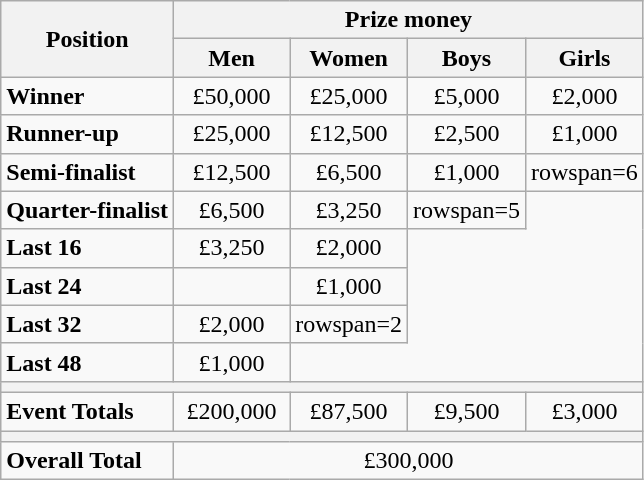<table class="wikitable">
<tr>
<th rowspan=2>Position</th>
<th colspan=4>Prize money</th>
</tr>
<tr>
<th width=70px>Men</th>
<th width=70px>Women</th>
<th width=70px>Boys</th>
<th width=70px>Girls</th>
</tr>
<tr>
<td><strong>Winner</strong></td>
<td align="center">£50,000</td>
<td align="center">£25,000</td>
<td align="center">£5,000</td>
<td align="center">£2,000</td>
</tr>
<tr>
<td><strong>Runner-up</strong></td>
<td align="center">£25,000</td>
<td align="center">£12,500</td>
<td align="center">£2,500</td>
<td align="center">£1,000</td>
</tr>
<tr>
<td><strong>Semi-finalist</strong></td>
<td align="center">£12,500</td>
<td align="center">£6,500</td>
<td align="center">£1,000</td>
<td>rowspan=6 </td>
</tr>
<tr>
<td><strong>Quarter-finalist</strong></td>
<td align="center">£6,500</td>
<td align="center">£3,250</td>
<td>rowspan=5 </td>
</tr>
<tr>
<td><strong>Last 16</strong></td>
<td align="center">£3,250</td>
<td align="center">£2,000</td>
</tr>
<tr>
<td><strong>Last 24</strong></td>
<td></td>
<td align="center">£1,000</td>
</tr>
<tr>
<td><strong>Last 32</strong></td>
<td align="center">£2,000</td>
<td>rowspan=2 </td>
</tr>
<tr>
<td><strong>Last 48</strong></td>
<td align="center">£1,000</td>
</tr>
<tr>
<th colspan="5"></th>
</tr>
<tr>
<td><strong>Event Totals</strong></td>
<td align="center">£200,000</td>
<td align="center">£87,500</td>
<td align="center">£9,500</td>
<td align="center">£3,000</td>
</tr>
<tr>
<th colspan="5"></th>
</tr>
<tr>
<td><strong>Overall Total</strong></td>
<td colspan="5" align="center">£300,000</td>
</tr>
</table>
